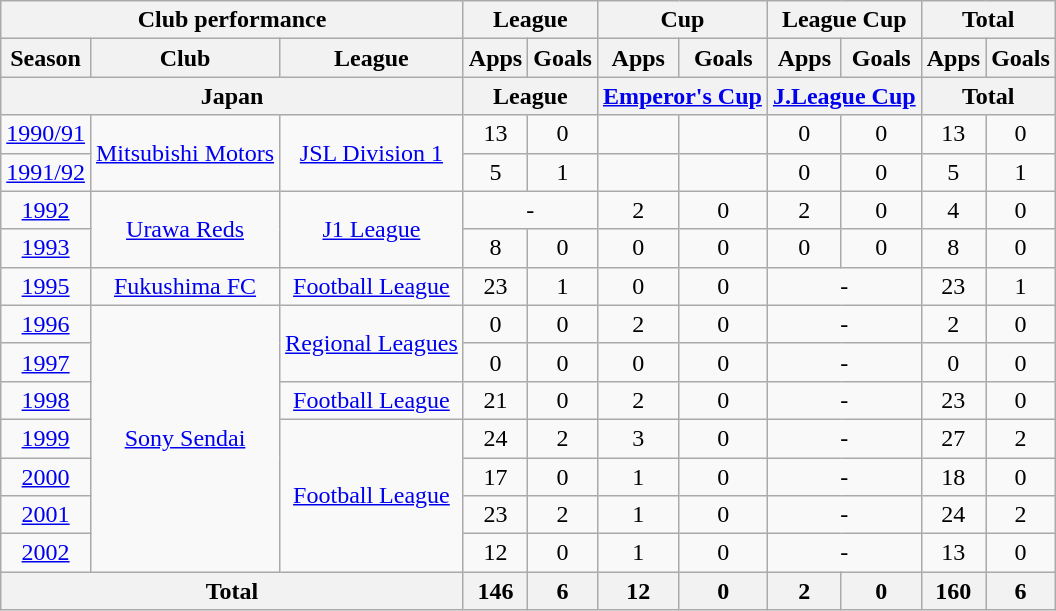<table class="wikitable" style="text-align:center;">
<tr>
<th colspan=3>Club performance</th>
<th colspan=2>League</th>
<th colspan=2>Cup</th>
<th colspan=2>League Cup</th>
<th colspan=2>Total</th>
</tr>
<tr>
<th>Season</th>
<th>Club</th>
<th>League</th>
<th>Apps</th>
<th>Goals</th>
<th>Apps</th>
<th>Goals</th>
<th>Apps</th>
<th>Goals</th>
<th>Apps</th>
<th>Goals</th>
</tr>
<tr>
<th colspan=3>Japan</th>
<th colspan=2>League</th>
<th colspan=2><a href='#'>Emperor's Cup</a></th>
<th colspan=2><a href='#'>J.League Cup</a></th>
<th colspan=2>Total</th>
</tr>
<tr>
<td><a href='#'>1990/91</a></td>
<td rowspan="2"><a href='#'>Mitsubishi Motors</a></td>
<td rowspan="2"><a href='#'>JSL Division 1</a></td>
<td>13</td>
<td>0</td>
<td></td>
<td></td>
<td>0</td>
<td>0</td>
<td>13</td>
<td>0</td>
</tr>
<tr>
<td><a href='#'>1991/92</a></td>
<td>5</td>
<td>1</td>
<td></td>
<td></td>
<td>0</td>
<td>0</td>
<td>5</td>
<td>1</td>
</tr>
<tr>
<td><a href='#'>1992</a></td>
<td rowspan="2"><a href='#'>Urawa Reds</a></td>
<td rowspan="2"><a href='#'>J1 League</a></td>
<td colspan="2">-</td>
<td>2</td>
<td>0</td>
<td>2</td>
<td>0</td>
<td>4</td>
<td>0</td>
</tr>
<tr>
<td><a href='#'>1993</a></td>
<td>8</td>
<td>0</td>
<td>0</td>
<td>0</td>
<td>0</td>
<td>0</td>
<td>8</td>
<td>0</td>
</tr>
<tr>
<td><a href='#'>1995</a></td>
<td><a href='#'>Fukushima FC</a></td>
<td><a href='#'>Football League</a></td>
<td>23</td>
<td>1</td>
<td>0</td>
<td>0</td>
<td colspan="2">-</td>
<td>23</td>
<td>1</td>
</tr>
<tr>
<td><a href='#'>1996</a></td>
<td rowspan="7"><a href='#'>Sony Sendai</a></td>
<td rowspan="2"><a href='#'>Regional Leagues</a></td>
<td>0</td>
<td>0</td>
<td>2</td>
<td>0</td>
<td colspan="2">-</td>
<td>2</td>
<td>0</td>
</tr>
<tr>
<td><a href='#'>1997</a></td>
<td>0</td>
<td>0</td>
<td>0</td>
<td>0</td>
<td colspan="2">-</td>
<td>0</td>
<td>0</td>
</tr>
<tr>
<td><a href='#'>1998</a></td>
<td><a href='#'>Football League</a></td>
<td>21</td>
<td>0</td>
<td>2</td>
<td>0</td>
<td colspan="2">-</td>
<td>23</td>
<td>0</td>
</tr>
<tr>
<td><a href='#'>1999</a></td>
<td rowspan="4"><a href='#'>Football League</a></td>
<td>24</td>
<td>2</td>
<td>3</td>
<td>0</td>
<td colspan="2">-</td>
<td>27</td>
<td>2</td>
</tr>
<tr>
<td><a href='#'>2000</a></td>
<td>17</td>
<td>0</td>
<td>1</td>
<td>0</td>
<td colspan="2">-</td>
<td>18</td>
<td>0</td>
</tr>
<tr>
<td><a href='#'>2001</a></td>
<td>23</td>
<td>2</td>
<td>1</td>
<td>0</td>
<td colspan="2">-</td>
<td>24</td>
<td>2</td>
</tr>
<tr>
<td><a href='#'>2002</a></td>
<td>12</td>
<td>0</td>
<td>1</td>
<td>0</td>
<td colspan="2">-</td>
<td>13</td>
<td>0</td>
</tr>
<tr>
<th colspan=3>Total</th>
<th>146</th>
<th>6</th>
<th>12</th>
<th>0</th>
<th>2</th>
<th>0</th>
<th>160</th>
<th>6</th>
</tr>
</table>
